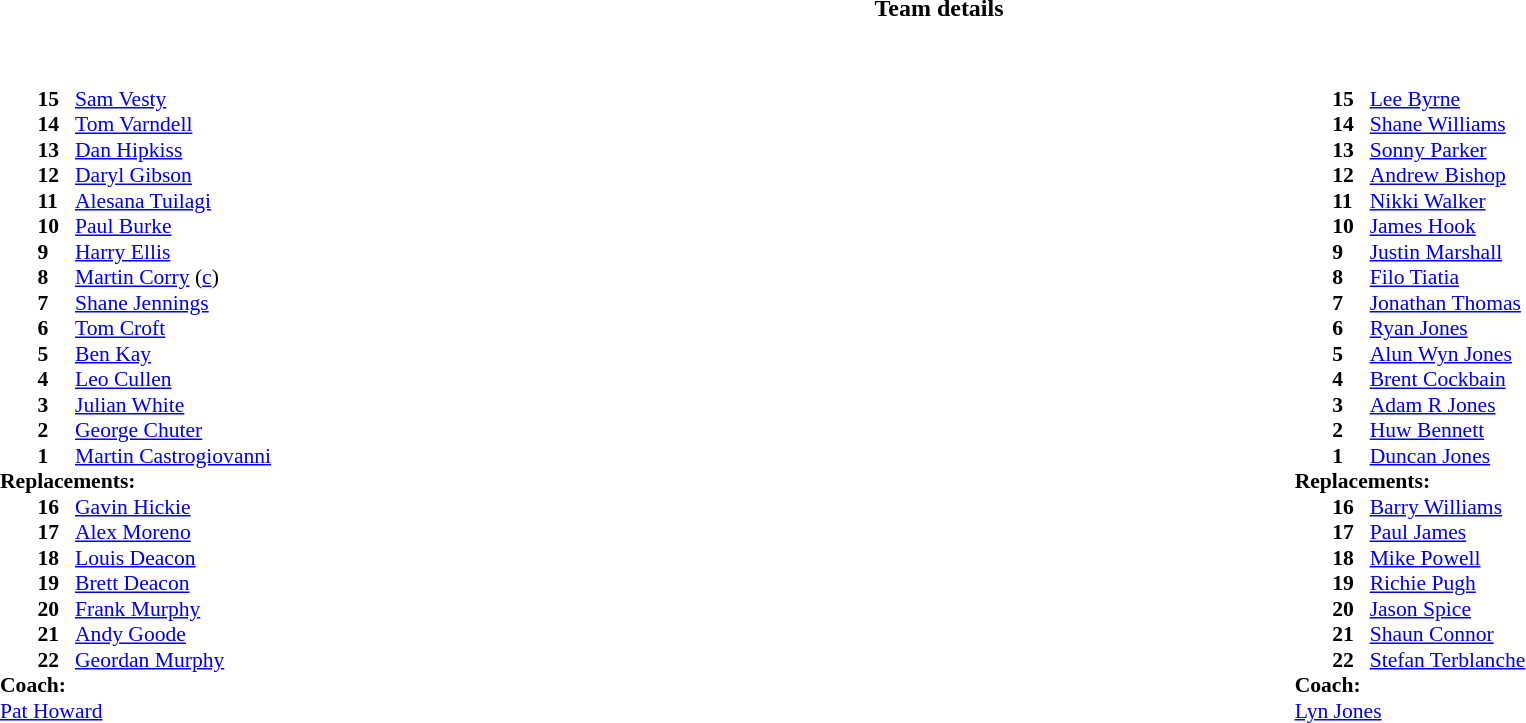<table border="0" width="100%" class="collapsible collapsed">
<tr>
<th>Team details</th>
</tr>
<tr>
<td><br><table width="100%">
<tr>
<td valign="top" width="50%"><br><table style="font-size: 90%" cellspacing="0" cellpadding="0">
<tr>
<th width="25"></th>
<th width="25"></th>
</tr>
<tr>
<td></td>
<td><strong>15</strong></td>
<td> <a href='#'>Sam Vesty</a></td>
</tr>
<tr>
<td></td>
<td><strong>14</strong></td>
<td> <a href='#'>Tom Varndell</a></td>
</tr>
<tr>
<td></td>
<td><strong>13</strong></td>
<td> <a href='#'>Dan Hipkiss</a></td>
</tr>
<tr>
<td></td>
<td><strong>12</strong></td>
<td> <a href='#'>Daryl Gibson</a></td>
</tr>
<tr>
<td></td>
<td><strong>11</strong></td>
<td> <a href='#'>Alesana Tuilagi</a></td>
</tr>
<tr>
<td></td>
<td><strong>10</strong></td>
<td> <a href='#'>Paul Burke</a></td>
</tr>
<tr>
<td></td>
<td><strong>9</strong></td>
<td> <a href='#'>Harry Ellis</a></td>
</tr>
<tr>
<td></td>
<td><strong>8</strong></td>
<td> <a href='#'>Martin Corry</a> (<a href='#'>c</a>)</td>
</tr>
<tr>
<td></td>
<td><strong>7</strong></td>
<td> <a href='#'>Shane Jennings</a></td>
</tr>
<tr>
<td></td>
<td><strong>6</strong></td>
<td> <a href='#'>Tom Croft</a></td>
</tr>
<tr>
<td></td>
<td><strong>5</strong></td>
<td> <a href='#'>Ben Kay</a></td>
</tr>
<tr>
<td></td>
<td><strong>4</strong></td>
<td> <a href='#'>Leo Cullen</a></td>
</tr>
<tr>
<td></td>
<td><strong>3</strong></td>
<td> <a href='#'>Julian White</a></td>
</tr>
<tr>
<td></td>
<td><strong>2</strong></td>
<td> <a href='#'>George Chuter</a></td>
</tr>
<tr>
<td></td>
<td><strong>1</strong></td>
<td> <a href='#'>Martin Castrogiovanni</a></td>
</tr>
<tr>
<td colspan=3><strong>Replacements:</strong></td>
</tr>
<tr>
<td></td>
<td><strong>16</strong></td>
<td> <a href='#'>Gavin Hickie</a></td>
</tr>
<tr>
<td></td>
<td><strong>17</strong></td>
<td> <a href='#'>Alex Moreno</a></td>
</tr>
<tr>
<td></td>
<td><strong>18</strong></td>
<td> <a href='#'>Louis Deacon</a></td>
</tr>
<tr>
<td></td>
<td><strong>19</strong></td>
<td> <a href='#'>Brett Deacon</a></td>
</tr>
<tr>
<td></td>
<td><strong>20</strong></td>
<td> <a href='#'>Frank Murphy</a></td>
</tr>
<tr>
<td></td>
<td><strong>21</strong></td>
<td> <a href='#'>Andy Goode</a></td>
</tr>
<tr>
<td></td>
<td><strong>22</strong></td>
<td> <a href='#'>Geordan Murphy</a></td>
</tr>
<tr>
<td colspan=3><strong>Coach:</strong></td>
</tr>
<tr>
<td colspan="4"> <a href='#'>Pat Howard</a></td>
</tr>
<tr>
<td colspan="4"></td>
</tr>
</table>
</td>
<td valign="top" width="50%"><br><table style="font-size: 90%" cellspacing="0" cellpadding="0" align="center">
<tr>
<th width="25"></th>
<th width="25"></th>
</tr>
<tr>
<td></td>
<td><strong>15</strong></td>
<td> <a href='#'>Lee Byrne</a></td>
</tr>
<tr>
<td></td>
<td><strong>14</strong></td>
<td> <a href='#'>Shane Williams</a></td>
</tr>
<tr>
<td></td>
<td><strong>13</strong></td>
<td> <a href='#'>Sonny Parker</a></td>
</tr>
<tr>
<td></td>
<td><strong>12</strong></td>
<td> <a href='#'>Andrew Bishop</a></td>
</tr>
<tr>
<td></td>
<td><strong>11</strong></td>
<td> <a href='#'>Nikki Walker</a></td>
</tr>
<tr>
<td></td>
<td><strong>10</strong></td>
<td> <a href='#'>James Hook</a></td>
</tr>
<tr>
<td></td>
<td><strong>9</strong></td>
<td> <a href='#'>Justin Marshall</a></td>
</tr>
<tr>
<td></td>
<td><strong>8</strong></td>
<td> <a href='#'>Filo Tiatia</a></td>
</tr>
<tr>
<td></td>
<td><strong>7</strong></td>
<td> <a href='#'>Jonathan Thomas</a></td>
</tr>
<tr>
<td></td>
<td><strong>6</strong></td>
<td> <a href='#'>Ryan Jones</a></td>
</tr>
<tr>
<td></td>
<td><strong>5</strong></td>
<td> <a href='#'>Alun Wyn Jones</a></td>
</tr>
<tr>
<td></td>
<td><strong>4</strong></td>
<td> <a href='#'>Brent Cockbain</a></td>
</tr>
<tr>
<td></td>
<td><strong>3</strong></td>
<td> <a href='#'>Adam R Jones</a></td>
</tr>
<tr>
<td></td>
<td><strong>2</strong></td>
<td> <a href='#'>Huw Bennett</a></td>
</tr>
<tr>
<td></td>
<td><strong>1</strong></td>
<td> <a href='#'>Duncan Jones</a></td>
</tr>
<tr>
<td colspan=3><strong>Replacements:</strong></td>
</tr>
<tr>
<td></td>
<td><strong>16</strong></td>
<td> <a href='#'>Barry Williams</a></td>
</tr>
<tr>
<td></td>
<td><strong>17</strong></td>
<td> <a href='#'>Paul James</a></td>
</tr>
<tr>
<td></td>
<td><strong>18</strong></td>
<td> <a href='#'>Mike Powell</a></td>
</tr>
<tr>
<td></td>
<td><strong>19</strong></td>
<td> <a href='#'>Richie Pugh</a></td>
</tr>
<tr>
<td></td>
<td><strong>20</strong></td>
<td> <a href='#'>Jason Spice</a></td>
</tr>
<tr>
<td></td>
<td><strong>21</strong></td>
<td> <a href='#'>Shaun Connor</a></td>
</tr>
<tr>
<td></td>
<td><strong>22</strong></td>
<td> <a href='#'>Stefan Terblanche</a></td>
</tr>
<tr>
<td colspan=3><strong>Coach:</strong></td>
</tr>
<tr>
<td colspan="4"> <a href='#'>Lyn Jones</a></td>
</tr>
<tr>
</tr>
</table>
</td>
</tr>
</table>
</td>
</tr>
</table>
